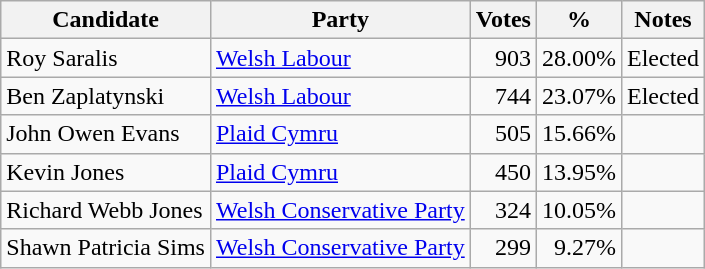<table class=wikitable style=text-align:right>
<tr>
<th>Candidate</th>
<th>Party</th>
<th>Votes</th>
<th>%</th>
<th>Notes</th>
</tr>
<tr>
<td align=left>Roy Saralis</td>
<td align=left><a href='#'>Welsh Labour</a></td>
<td>903</td>
<td>28.00%</td>
<td align=left>Elected</td>
</tr>
<tr>
<td align=left>Ben Zaplatynski</td>
<td align=left><a href='#'>Welsh Labour</a></td>
<td>744</td>
<td>23.07%</td>
<td align=left>Elected</td>
</tr>
<tr>
<td align=left>John Owen Evans</td>
<td align=left><a href='#'>Plaid Cymru</a></td>
<td>505</td>
<td>15.66%</td>
<td></td>
</tr>
<tr>
<td align=left>Kevin Jones</td>
<td align=left><a href='#'>Plaid Cymru</a></td>
<td>450</td>
<td>13.95%</td>
<td></td>
</tr>
<tr>
<td align=left>Richard Webb Jones</td>
<td align=left><a href='#'>Welsh Conservative Party</a></td>
<td>324</td>
<td>10.05%</td>
<td></td>
</tr>
<tr>
<td align=left>Shawn Patricia Sims</td>
<td align=left><a href='#'>Welsh Conservative Party</a></td>
<td>299</td>
<td>9.27%</td>
<td></td>
</tr>
</table>
